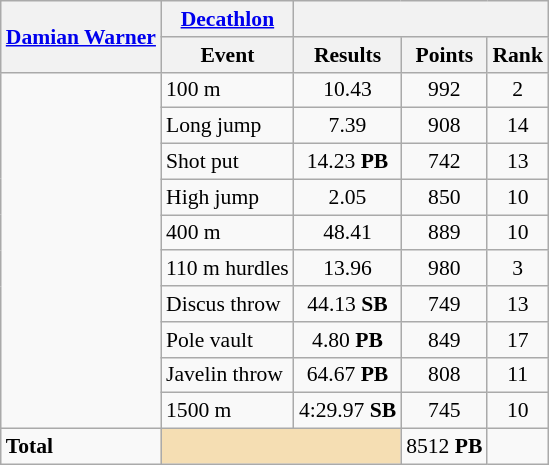<table class=wikitable style="font-size:90%;">
<tr>
<th rowspan="2"><strong><a href='#'>Damian Warner</a></strong></th>
<th><a href='#'>Decathlon</a></th>
<th colspan="3"></th>
</tr>
<tr>
<th>Event</th>
<th>Results</th>
<th>Points</th>
<th>Rank</th>
</tr>
<tr style="border-top: single;">
<td rowspan="10"></td>
<td>100 m</td>
<td align=center>10.43</td>
<td align=center>992</td>
<td align=center>2</td>
</tr>
<tr>
<td>Long jump</td>
<td align=center>7.39</td>
<td align=center>908</td>
<td align=center>14</td>
</tr>
<tr>
<td>Shot put</td>
<td align=center>14.23 <strong>PB</strong></td>
<td align=center>742</td>
<td align=center>13</td>
</tr>
<tr>
<td>High jump</td>
<td align=center>2.05</td>
<td align=center>850</td>
<td align=center>10</td>
</tr>
<tr>
<td>400 m</td>
<td align=center>48.41</td>
<td align=center>889</td>
<td align=center>10</td>
</tr>
<tr>
<td>110 m hurdles</td>
<td align=center>13.96</td>
<td align=center>980</td>
<td align=center>3</td>
</tr>
<tr>
<td>Discus throw</td>
<td align=center>44.13 <strong>SB</strong></td>
<td align=center>749</td>
<td align=center>13</td>
</tr>
<tr>
<td>Pole vault</td>
<td align=center>4.80 <strong>PB</strong></td>
<td align=center>849</td>
<td align=center>17</td>
</tr>
<tr>
<td>Javelin throw</td>
<td align=center>64.67 <strong>PB</strong></td>
<td align=center>808</td>
<td align=center>11</td>
</tr>
<tr>
<td>1500 m</td>
<td align=center>4:29.97 <strong>SB</strong></td>
<td align=center>745</td>
<td align=center>10</td>
</tr>
<tr style="border-top: single;">
<td><strong>Total</strong></td>
<td colspan="2" style="background:wheat;"></td>
<td align=center>8512 <strong>PB</strong></td>
<td align=center></td>
</tr>
</table>
